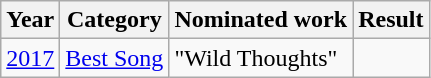<table class="wikitable">
<tr>
<th>Year</th>
<th>Category</th>
<th>Nominated work</th>
<th>Result</th>
</tr>
<tr>
<td><a href='#'>2017</a></td>
<td><a href='#'>Best Song</a></td>
<td>"Wild Thoughts" </td>
<td></td>
</tr>
</table>
